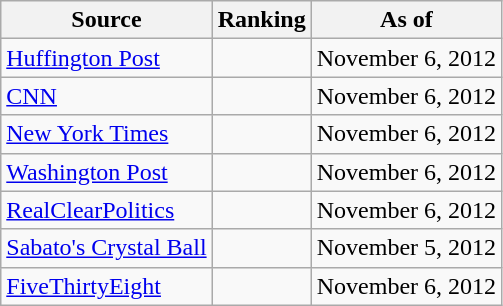<table class="wikitable" style="text-align:center">
<tr>
<th>Source</th>
<th>Ranking</th>
<th>As of</th>
</tr>
<tr>
<td align="left"><a href='#'>Huffington Post</a></td>
<td></td>
<td>November 6, 2012</td>
</tr>
<tr>
<td align="left"><a href='#'>CNN</a></td>
<td></td>
<td>November 6, 2012</td>
</tr>
<tr>
<td align=left><a href='#'>New York Times</a></td>
<td></td>
<td>November 6, 2012</td>
</tr>
<tr>
<td align="left"><a href='#'>Washington Post</a></td>
<td></td>
<td>November 6, 2012</td>
</tr>
<tr>
<td align="left"><a href='#'>RealClearPolitics</a></td>
<td></td>
<td>November 6, 2012</td>
</tr>
<tr>
<td align="left"><a href='#'>Sabato's Crystal Ball</a></td>
<td></td>
<td>November 5, 2012</td>
</tr>
<tr>
<td align="left"><a href='#'>FiveThirtyEight</a></td>
<td></td>
<td>November 6, 2012</td>
</tr>
</table>
